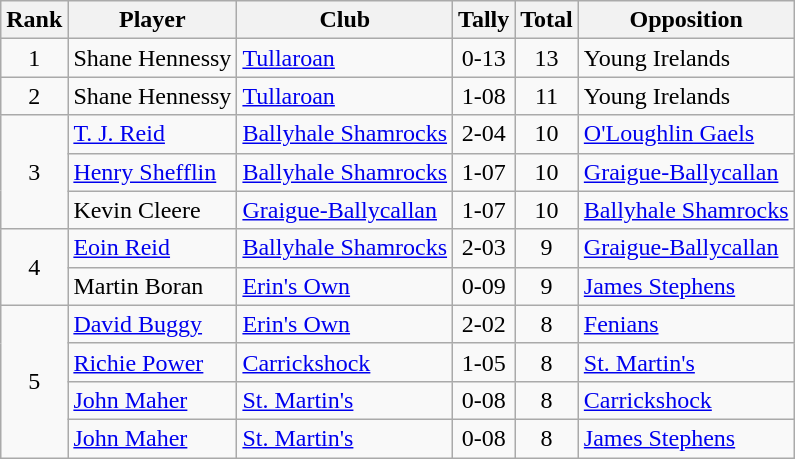<table class="wikitable">
<tr>
<th>Rank</th>
<th>Player</th>
<th>Club</th>
<th>Tally</th>
<th>Total</th>
<th>Opposition</th>
</tr>
<tr>
<td rowspan="1" style="text-align:center;">1</td>
<td>Shane Hennessy</td>
<td><a href='#'>Tullaroan</a></td>
<td align=center>0-13</td>
<td align=center>13</td>
<td>Young Irelands</td>
</tr>
<tr>
<td rowspan="1" style="text-align:center;">2</td>
<td>Shane Hennessy</td>
<td><a href='#'>Tullaroan</a></td>
<td align=center>1-08</td>
<td align=center>11</td>
<td>Young Irelands</td>
</tr>
<tr>
<td rowspan="3" style="text-align:center;">3</td>
<td><a href='#'>T. J. Reid</a></td>
<td><a href='#'>Ballyhale Shamrocks</a></td>
<td align=center>2-04</td>
<td align=center>10</td>
<td><a href='#'>O'Loughlin Gaels</a></td>
</tr>
<tr>
<td><a href='#'>Henry Shefflin</a></td>
<td><a href='#'>Ballyhale Shamrocks</a></td>
<td align=center>1-07</td>
<td align=center>10</td>
<td><a href='#'>Graigue-Ballycallan</a></td>
</tr>
<tr>
<td>Kevin Cleere</td>
<td><a href='#'>Graigue-Ballycallan</a></td>
<td align=center>1-07</td>
<td align=center>10</td>
<td><a href='#'>Ballyhale Shamrocks</a></td>
</tr>
<tr>
<td rowspan="2" style="text-align:center;">4</td>
<td><a href='#'>Eoin Reid</a></td>
<td><a href='#'>Ballyhale Shamrocks</a></td>
<td align=center>2-03</td>
<td align=center>9</td>
<td><a href='#'>Graigue-Ballycallan</a></td>
</tr>
<tr>
<td>Martin Boran</td>
<td><a href='#'>Erin's Own</a></td>
<td align=center>0-09</td>
<td align=center>9</td>
<td><a href='#'>James Stephens</a></td>
</tr>
<tr>
<td rowspan="4" style="text-align:center;">5</td>
<td><a href='#'>David Buggy</a></td>
<td><a href='#'>Erin's Own</a></td>
<td align=center>2-02</td>
<td align=center>8</td>
<td><a href='#'>Fenians</a></td>
</tr>
<tr>
<td><a href='#'>Richie Power</a></td>
<td><a href='#'>Carrickshock</a></td>
<td align=center>1-05</td>
<td align=center>8</td>
<td><a href='#'>St. Martin's</a></td>
</tr>
<tr>
<td><a href='#'>John Maher</a></td>
<td><a href='#'>St. Martin's</a></td>
<td align=center>0-08</td>
<td align=center>8</td>
<td><a href='#'>Carrickshock</a></td>
</tr>
<tr>
<td><a href='#'>John Maher</a></td>
<td><a href='#'>St. Martin's</a></td>
<td align=center>0-08</td>
<td align=center>8</td>
<td><a href='#'>James Stephens</a></td>
</tr>
</table>
